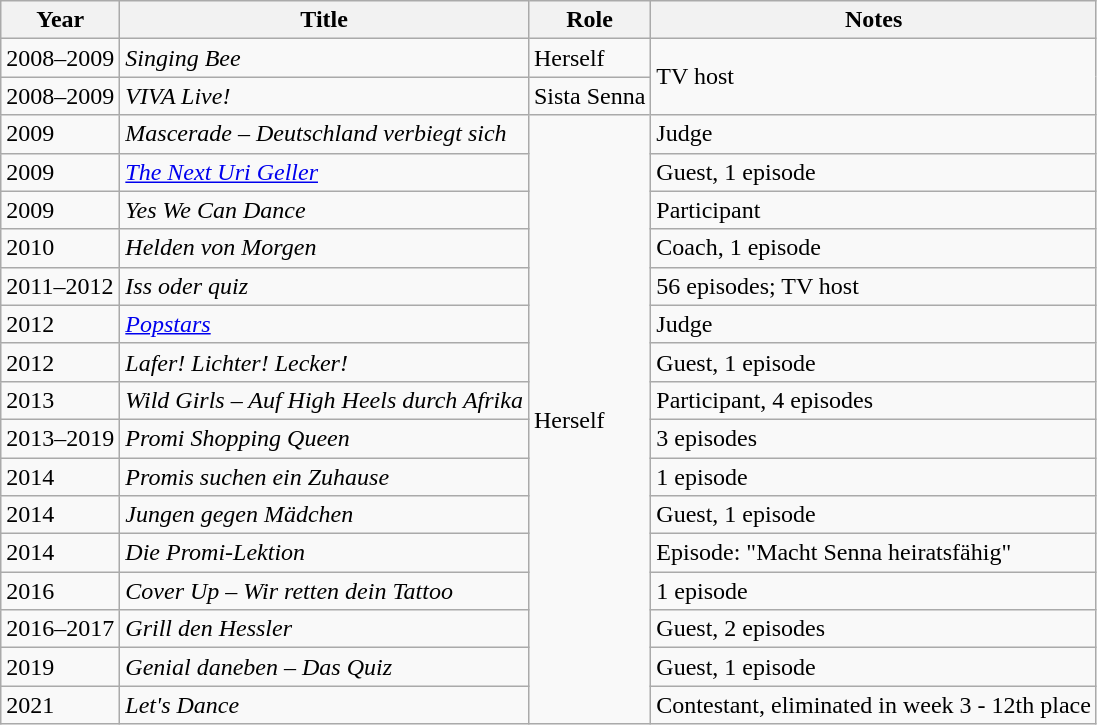<table class="wikitable sortable">
<tr>
<th>Year</th>
<th>Title</th>
<th>Role</th>
<th>Notes</th>
</tr>
<tr>
<td>2008–2009</td>
<td><em>Singing Bee</em></td>
<td>Herself</td>
<td rowspan="2">TV host</td>
</tr>
<tr>
<td>2008–2009</td>
<td><em>VIVA Live!</em></td>
<td>Sista Senna</td>
</tr>
<tr>
<td>2009</td>
<td><em>Mascerade – Deutschland verbiegt sich</em></td>
<td rowspan="16">Herself</td>
<td>Judge</td>
</tr>
<tr>
<td>2009</td>
<td><em><a href='#'>The Next Uri Geller</a></em></td>
<td>Guest, 1 episode</td>
</tr>
<tr>
<td>2009</td>
<td><em>Yes We Can Dance</em></td>
<td>Participant</td>
</tr>
<tr>
<td>2010</td>
<td><em>Helden von Morgen</em></td>
<td>Coach, 1 episode</td>
</tr>
<tr>
<td>2011–2012</td>
<td><em>Iss oder quiz</em></td>
<td>56 episodes; TV host</td>
</tr>
<tr>
<td>2012</td>
<td><em><a href='#'>Popstars</a></em></td>
<td>Judge</td>
</tr>
<tr>
<td>2012</td>
<td><em>Lafer! Lichter! Lecker!</em></td>
<td>Guest, 1 episode</td>
</tr>
<tr>
<td>2013</td>
<td><em>Wild Girls – Auf High Heels durch Afrika</em></td>
<td>Participant, 4 episodes</td>
</tr>
<tr>
<td>2013–2019</td>
<td><em>Promi Shopping Queen</em></td>
<td>3 episodes</td>
</tr>
<tr>
<td>2014</td>
<td><em>Promis suchen ein Zuhause</em></td>
<td>1 episode</td>
</tr>
<tr>
<td>2014</td>
<td><em>Jungen gegen Mädchen</em></td>
<td>Guest, 1 episode</td>
</tr>
<tr>
<td>2014</td>
<td><em>Die Promi-Lektion</em></td>
<td>Episode: "Macht Senna heiratsfähig"</td>
</tr>
<tr>
<td>2016</td>
<td><em>Cover Up – Wir retten dein Tattoo</em></td>
<td>1 episode</td>
</tr>
<tr>
<td>2016–2017</td>
<td><em>Grill den Hessler</em></td>
<td>Guest, 2 episodes</td>
</tr>
<tr>
<td>2019</td>
<td><em>Genial daneben – Das Quiz</em></td>
<td>Guest, 1 episode</td>
</tr>
<tr>
<td>2021</td>
<td><em>Let's Dance</em></td>
<td>Contestant, eliminated in week 3 - 12th place</td>
</tr>
</table>
